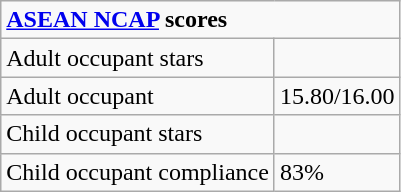<table class="wikitable">
<tr>
<td colspan="2"><strong><a href='#'>ASEAN NCAP</a> scores</strong></td>
</tr>
<tr>
<td>Adult occupant stars</td>
<td></td>
</tr>
<tr>
<td>Adult occupant</td>
<td>15.80/16.00</td>
</tr>
<tr>
<td>Child occupant stars</td>
<td></td>
</tr>
<tr>
<td>Child occupant compliance</td>
<td>83%</td>
</tr>
</table>
